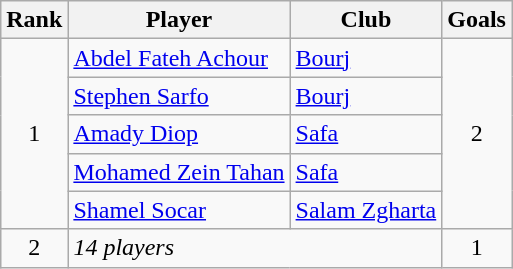<table class="wikitable" style="text-align:center">
<tr>
<th>Rank</th>
<th>Player</th>
<th>Club</th>
<th>Goals</th>
</tr>
<tr>
<td rowspan="5">1</td>
<td align="left"> <a href='#'>Abdel Fateh Achour</a></td>
<td align="left"><a href='#'>Bourj</a></td>
<td rowspan="5">2</td>
</tr>
<tr>
<td align="left"> <a href='#'>Stephen Sarfo</a></td>
<td align="left"><a href='#'>Bourj</a></td>
</tr>
<tr>
<td align="left"> <a href='#'>Amady Diop</a></td>
<td align="left"><a href='#'>Safa</a></td>
</tr>
<tr>
<td align="left"> <a href='#'>Mohamed Zein Tahan</a></td>
<td align="left"><a href='#'>Safa</a></td>
</tr>
<tr>
<td align="left"> <a href='#'>Shamel Socar</a></td>
<td align="left"><a href='#'>Salam Zgharta</a></td>
</tr>
<tr>
<td>2</td>
<td align="left" colspan="2"><em>14 players</em></td>
<td>1</td>
</tr>
</table>
